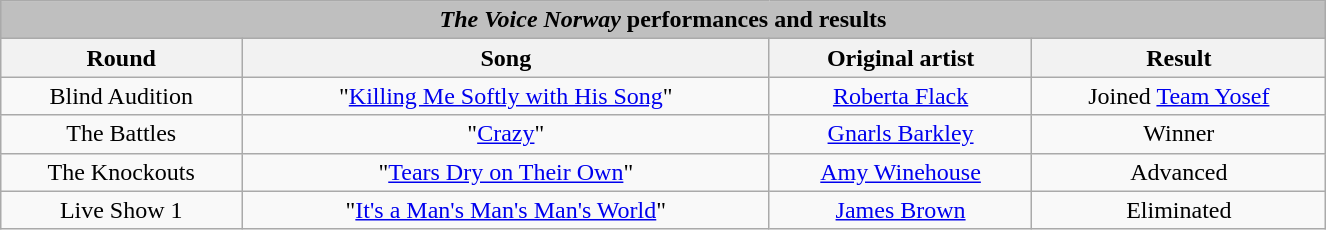<table class="wikitable collapsible collapsed" style="width:70%; margin:1em auto 1em auto; text-align:center;">
<tr>
<th colspan="4" style="background:#BFBFBF;"><em>The Voice Norway</em> performances and results</th>
</tr>
<tr>
<th scope="col">Round</th>
<th scope="col">Song</th>
<th scope="col">Original artist</th>
<th scope="col">Result</th>
</tr>
<tr>
<td>Blind Audition</td>
<td>"<a href='#'>Killing Me Softly with His Song</a>"</td>
<td><a href='#'>Roberta Flack</a></td>
<td>Joined <a href='#'>Team Yosef</a></td>
</tr>
<tr>
<td>The Battles</td>
<td>"<a href='#'>Crazy</a>"</td>
<td><a href='#'>Gnarls Barkley</a></td>
<td>Winner</td>
</tr>
<tr>
<td>The Knockouts</td>
<td>"<a href='#'>Tears Dry on Their Own</a>"</td>
<td><a href='#'>Amy Winehouse</a></td>
<td>Advanced</td>
</tr>
<tr>
<td>Live Show 1</td>
<td>"<a href='#'>It's a Man's Man's Man's World</a>"</td>
<td><a href='#'>James Brown</a></td>
<td>Eliminated</td>
</tr>
</table>
